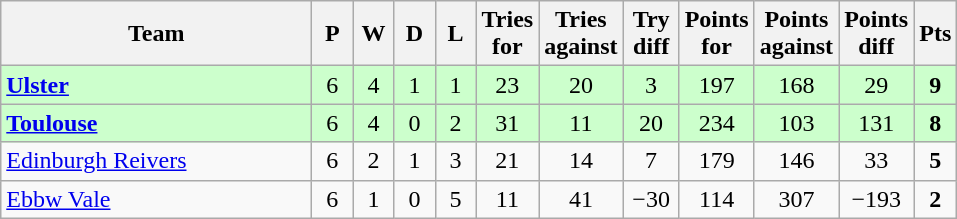<table class="wikitable" style="text-align:center">
<tr>
<th width="200">Team</th>
<th width="20">P</th>
<th width="20">W</th>
<th width="20">D</th>
<th width="20">L</th>
<th width="20">Tries for</th>
<th width="20">Tries against</th>
<th width="30">Try diff</th>
<th width="20">Points for</th>
<th width="20">Points against</th>
<th width="25">Points diff</th>
<th width="20">Pts</th>
</tr>
<tr bgcolor="#ccffcc">
<td align="left"> <strong><a href='#'>Ulster</a></strong></td>
<td>6</td>
<td>4</td>
<td>1</td>
<td>1</td>
<td>23</td>
<td>20</td>
<td>3</td>
<td>197</td>
<td>168</td>
<td>29</td>
<td><strong>9</strong></td>
</tr>
<tr bgcolor="#ccffcc">
<td align="left"> <strong><a href='#'>Toulouse</a></strong></td>
<td>6</td>
<td>4</td>
<td>0</td>
<td>2</td>
<td>31</td>
<td>11</td>
<td>20</td>
<td>234</td>
<td>103</td>
<td>131</td>
<td><strong>8</strong></td>
</tr>
<tr>
<td align="left"> <a href='#'>Edinburgh Reivers</a></td>
<td>6</td>
<td>2</td>
<td>1</td>
<td>3</td>
<td>21</td>
<td>14</td>
<td>7</td>
<td>179</td>
<td>146</td>
<td>33</td>
<td><strong>5</strong></td>
</tr>
<tr>
<td align="left"> <a href='#'>Ebbw Vale</a></td>
<td>6</td>
<td>1</td>
<td>0</td>
<td>5</td>
<td>11</td>
<td>41</td>
<td>−30</td>
<td>114</td>
<td>307</td>
<td>−193</td>
<td><strong>2</strong></td>
</tr>
</table>
